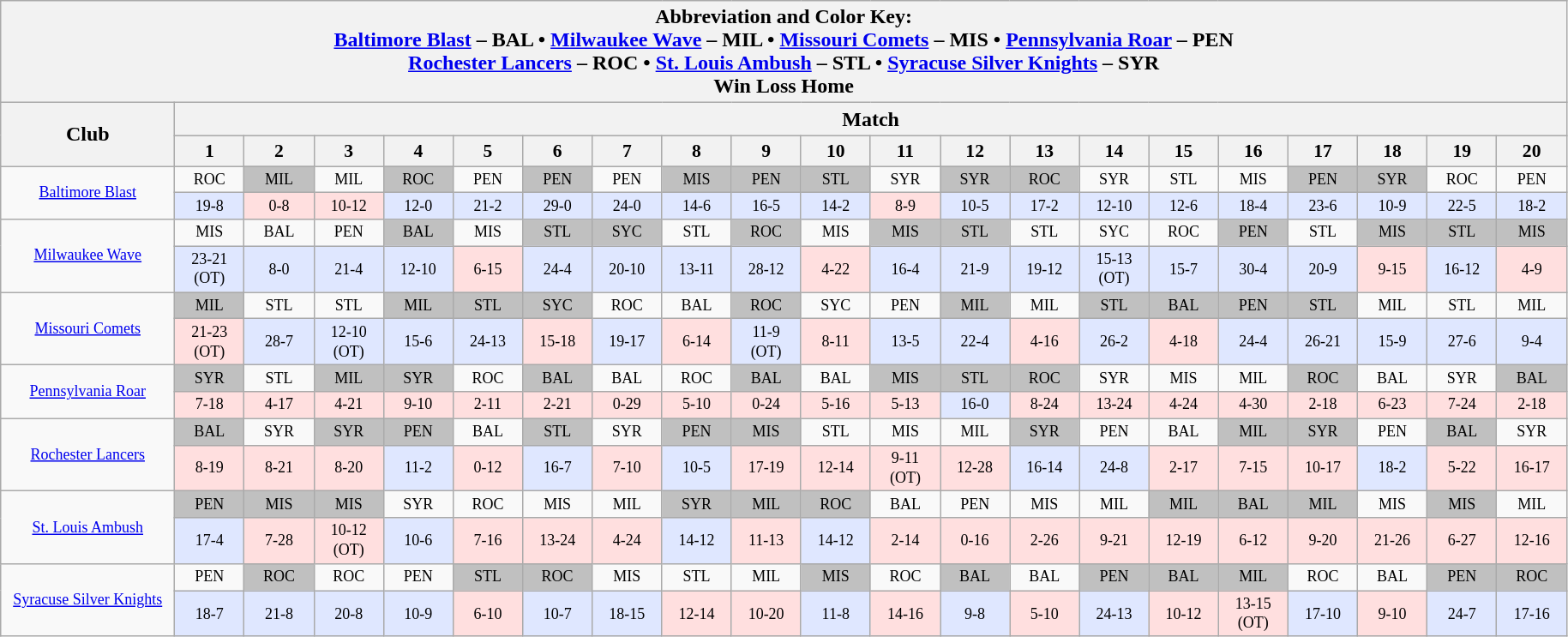<table class="wikitable" style="text-align:center;width=90%">
<tr>
<th colspan="31">Abbreviation and Color Key:<br><a href='#'>Baltimore Blast</a> – BAL • <a href='#'>Milwaukee Wave</a> – MIL • <a href='#'>Missouri Comets</a> – MIS • <a href='#'>Pennsylvania Roar</a> – PEN<br><a href='#'>Rochester Lancers</a> – ROC • <a href='#'>St. Louis Ambush</a> – STL • <a href='#'>Syracuse Silver Knights</a> – SYR<br><span>Win</span>  <span>Loss</span>  <span>Home</span></th>
</tr>
<tr>
<th width="10%" rowspan="2">Club</th>
<th width="80%" colspan="30">Match</th>
</tr>
<tr style="background-color:#CCCCCC; font-size: 90%">
<th width="4%">1</th>
<th width="4%">2</th>
<th width="4%">3</th>
<th width="4%">4</th>
<th width="4%">5</th>
<th width="4%">6</th>
<th width="4%">7</th>
<th width="4%">8</th>
<th width="4%">9</th>
<th width="4%">10</th>
<th width="4%">11</th>
<th width="4%">12</th>
<th width="4%">13</th>
<th width="4%">14</th>
<th width="4%">15</th>
<th width="4%">16</th>
<th width="4%">17</th>
<th width="4%">18</th>
<th width="4%">19</th>
<th width="4%">20<br></th>
</tr>
<tr style="font-size: 75%">
<td rowspan="2"><a href='#'>Baltimore Blast</a></td>
<td>ROC</td>
<td bgcolor=#C0C0C0>MIL</td>
<td>MIL</td>
<td bgcolor=#C0C0C0>ROC</td>
<td>PEN</td>
<td bgcolor=#C0C0C0>PEN</td>
<td>PEN</td>
<td bgcolor=#C0C0C0>MIS</td>
<td bgcolor=#C0C0C0>PEN</td>
<td bgcolor=#C0C0C0>STL</td>
<td>SYR</td>
<td bgcolor=#C0C0C0>SYR</td>
<td bgcolor=#C0C0C0>ROC</td>
<td>SYR</td>
<td>STL</td>
<td>MIS</td>
<td bgcolor=#C0C0C0>PEN</td>
<td bgcolor=#C0C0C0>SYR</td>
<td>ROC</td>
<td>PEN</td>
</tr>
<tr style="font-size: 75%">
<td bgcolor=#DFE7FF>19-8</td>
<td bgcolor=#FFDFDF>0-8</td>
<td bgcolor=#FFDFDF>10-12</td>
<td bgcolor=#DFE7FF>12-0</td>
<td bgcolor=#DFE7FF>21-2</td>
<td bgcolor=#DFE7FF>29-0</td>
<td bgcolor=#DFE7FF>24-0</td>
<td bgcolor=#DFE7FF>14-6</td>
<td bgcolor=#DFE7FF>16-5</td>
<td bgcolor=#DFE7FF>14-2</td>
<td bgcolor=#FFDFDF>8-9</td>
<td bgcolor=#DFE7FF>10-5</td>
<td bgcolor=#DFE7FF>17-2</td>
<td bgcolor=#DFE7FF>12-10</td>
<td bgcolor=#DFE7FF>12-6</td>
<td bgcolor=#DFE7FF>18-4</td>
<td bgcolor=#DFE7FF>23-6</td>
<td bgcolor=#DFE7FF>10-9</td>
<td bgcolor=#DFE7FF>22-5</td>
<td bgcolor=#DFE7FF>18-2</td>
</tr>
<tr style="font-size: 75%">
<td rowspan="2"><a href='#'>Milwaukee Wave</a></td>
<td>MIS</td>
<td>BAL</td>
<td>PEN</td>
<td bgcolor=#C0C0C0>BAL</td>
<td>MIS</td>
<td bgcolor=#C0C0C0>STL</td>
<td bgcolor=#C0C0C0>SYC</td>
<td>STL</td>
<td bgcolor=#C0C0C0>ROC</td>
<td>MIS</td>
<td bgcolor=#C0C0C0>MIS</td>
<td bgcolor=#C0C0C0>STL</td>
<td>STL</td>
<td>SYC</td>
<td>ROC</td>
<td bgcolor=#C0C0C0>PEN</td>
<td>STL</td>
<td bgcolor=#C0C0C0>MIS</td>
<td bgcolor=#C0C0C0>STL</td>
<td bgcolor=#C0C0C0>MIS</td>
</tr>
<tr style="font-size: 75%">
<td bgcolor=#DFE7FF>23-21<br>(OT)</td>
<td bgcolor=#DFE7FF>8-0</td>
<td bgcolor=#DFE7FF>21-4</td>
<td bgcolor=#DFE7FF>12-10</td>
<td bgcolor=#FFDFDF>6-15</td>
<td bgcolor=#DFE7FF>24-4</td>
<td bgcolor=#DFE7FF>20-10</td>
<td bgcolor=#DFE7FF>13-11</td>
<td bgcolor=#DFE7FF>28-12</td>
<td bgcolor=#FFDFDF>4-22</td>
<td bgcolor=#DFE7FF>16-4</td>
<td bgcolor=#DFE7FF>21-9</td>
<td bgcolor=#DFE7FF>19-12</td>
<td bgcolor=#DFE7FF>15-13<br>(OT)</td>
<td bgcolor=#DFE7FF>15-7</td>
<td bgcolor=#DFE7FF>30-4</td>
<td bgcolor=#DFE7FF>20-9</td>
<td bgcolor=#FFDFDF>9-15</td>
<td bgcolor=#DFE7FF>16-12</td>
<td bgcolor=#FFDFDF>4-9</td>
</tr>
<tr style="font-size: 75%">
<td rowspan="2"><a href='#'>Missouri Comets</a></td>
<td bgcolor=#C0C0C0>MIL</td>
<td>STL</td>
<td>STL</td>
<td bgcolor=#C0C0C0>MIL</td>
<td bgcolor=#C0C0C0>STL</td>
<td bgcolor=#C0C0C0>SYC</td>
<td>ROC</td>
<td>BAL</td>
<td bgcolor=#C0C0C0>ROC</td>
<td>SYC</td>
<td>PEN</td>
<td bgcolor=#C0C0C0>MIL</td>
<td>MIL</td>
<td bgcolor=#C0C0C0>STL</td>
<td bgcolor=#C0C0C0>BAL</td>
<td bgcolor=#C0C0C0>PEN</td>
<td bgcolor=#C0C0C0>STL</td>
<td>MIL</td>
<td>STL</td>
<td>MIL</td>
</tr>
<tr style="font-size: 75%">
<td bgcolor=#FFDFDF>21-23<br>(OT)</td>
<td bgcolor=#DFE7FF>28-7</td>
<td bgcolor=#DFE7FF>12-10<br>(OT)</td>
<td bgcolor=#DFE7FF>15-6</td>
<td bgcolor=#DFE7FF>24-13</td>
<td bgcolor=#FFDFDF>15-18</td>
<td bgcolor=#DFE7FF>19-17</td>
<td bgcolor=#FFDFDF>6-14</td>
<td bgcolor=#DFE7FF>11-9<br>(OT)</td>
<td bgcolor=#FFDFDF>8-11</td>
<td bgcolor=#DFE7FF>13-5</td>
<td bgcolor=#DFE7FF>22-4</td>
<td bgcolor=#FFDFDF>4-16</td>
<td bgcolor=#DFE7FF>26-2</td>
<td bgcolor=#FFDFDF>4-18</td>
<td bgcolor=#DFE7FF>24-4</td>
<td bgcolor=#DFE7FF>26-21</td>
<td bgcolor=#DFE7FF>15-9</td>
<td bgcolor=#DFE7FF>27-6</td>
<td bgcolor=#DFE7FF>9-4</td>
</tr>
<tr style="font-size: 75%">
<td rowspan="2"><a href='#'>Pennsylvania Roar</a></td>
<td bgcolor=#C0C0C0>SYR</td>
<td>STL</td>
<td bgcolor=#C0C0C0>MIL</td>
<td bgcolor=#C0C0C0>SYR</td>
<td>ROC</td>
<td bgcolor=#C0C0C0>BAL</td>
<td>BAL</td>
<td>ROC</td>
<td bgcolor=#C0C0C0>BAL</td>
<td>BAL</td>
<td bgcolor=#C0C0C0>MIS</td>
<td bgcolor=#C0C0C0>STL</td>
<td bgcolor=#C0C0C0>ROC</td>
<td>SYR</td>
<td>MIS</td>
<td>MIL</td>
<td bgcolor=#C0C0C0>ROC</td>
<td>BAL</td>
<td>SYR</td>
<td bgcolor=#C0C0C0>BAL</td>
</tr>
<tr style="font-size: 75%">
<td bgcolor=#FFDFDF>7-18</td>
<td bgcolor=#FFDFDF>4-17</td>
<td bgcolor=#FFDFDF>4-21</td>
<td bgcolor=#FFDFDF>9-10</td>
<td bgcolor=#FFDFDF>2-11</td>
<td bgcolor=#FFDFDF>2-21</td>
<td bgcolor=#FFDFDF>0-29</td>
<td bgcolor=#FFDFDF>5-10</td>
<td bgcolor=#FFDFDF>0-24</td>
<td bgcolor=#FFDFDF>5-16</td>
<td bgcolor=#FFDFDF>5-13</td>
<td bgcolor=#DFE7FF>16-0</td>
<td bgcolor=#FFDFDF>8-24</td>
<td bgcolor=#FFDFDF>13-24</td>
<td bgcolor=#FFDFDF>4-24</td>
<td bgcolor=#FFDFDF>4-30</td>
<td bgcolor=#FFDFDF>2-18</td>
<td bgcolor=#FFDFDF>6-23</td>
<td bgcolor=#FFDFDF>7-24</td>
<td bgcolor=#FFDFDF>2-18</td>
</tr>
<tr style="font-size: 75%">
<td rowspan="2"><a href='#'>Rochester Lancers</a></td>
<td bgcolor=#C0C0C0>BAL</td>
<td>SYR</td>
<td bgcolor=#C0C0C0>SYR</td>
<td bgcolor=#C0C0C0>PEN</td>
<td>BAL</td>
<td bgcolor=#C0C0C0>STL</td>
<td>SYR</td>
<td bgcolor=#C0C0C0>PEN</td>
<td bgcolor=#C0C0C0>MIS</td>
<td>STL</td>
<td>MIS</td>
<td>MIL</td>
<td bgcolor=#C0C0C0>SYR</td>
<td>PEN</td>
<td>BAL</td>
<td bgcolor=#C0C0C0>MIL</td>
<td bgcolor=#C0C0C0>SYR</td>
<td>PEN</td>
<td bgcolor=#C0C0C0>BAL</td>
<td>SYR</td>
</tr>
<tr style="font-size: 75%">
<td bgcolor=#FFDFDF>8-19</td>
<td bgcolor=#FFDFDF>8-21</td>
<td bgcolor=#FFDFDF>8-20</td>
<td bgcolor=#DFE7FF>11-2</td>
<td bgcolor=#FFDFDF>0-12</td>
<td bgcolor=#DFE7FF>16-7</td>
<td bgcolor=#FFDFDF>7-10</td>
<td bgcolor=#DFE7FF>10-5</td>
<td bgcolor=#FFDFDF>17-19</td>
<td bgcolor=#FFDFDF>12-14</td>
<td bgcolor=#FFDFDF>9-11<br>(OT)</td>
<td bgcolor=#FFDFDF>12-28</td>
<td bgcolor=#DFE7FF>16-14</td>
<td bgcolor=#DFE7FF>24-8</td>
<td bgcolor=#FFDFDF>2-17</td>
<td bgcolor=#FFDFDF>7-15</td>
<td bgcolor=#FFDFDF>10-17</td>
<td bgcolor=#DFE7FF>18-2</td>
<td bgcolor=#FFDFDF>5-22</td>
<td bgcolor=#FFDFDF>16-17</td>
</tr>
<tr style="font-size: 75%">
<td rowspan="2"><a href='#'>St. Louis Ambush</a></td>
<td bgcolor=#C0C0C0>PEN</td>
<td bgcolor=#C0C0C0>MIS</td>
<td bgcolor=#C0C0C0>MIS</td>
<td>SYR</td>
<td>ROC</td>
<td>MIS</td>
<td>MIL</td>
<td bgcolor=#C0C0C0>SYR</td>
<td bgcolor=#C0C0C0>MIL</td>
<td bgcolor=#C0C0C0>ROC</td>
<td>BAL</td>
<td>PEN</td>
<td>MIS</td>
<td>MIL</td>
<td bgcolor=#C0C0C0>MIL</td>
<td bgcolor=#C0C0C0>BAL</td>
<td bgcolor=#C0C0C0>MIL</td>
<td>MIS</td>
<td bgcolor=#C0C0C0>MIS</td>
<td>MIL</td>
</tr>
<tr style="font-size: 75%">
<td bgcolor=#DFE7FF>17-4</td>
<td bgcolor=#FFDFDF>7-28</td>
<td bgcolor=#FFDFDF>10-12<br>(OT)</td>
<td bgcolor=#DFE7FF>10-6</td>
<td bgcolor=#FFDFDF>7-16</td>
<td bgcolor=#FFDFDF>13-24</td>
<td bgcolor=#FFDFDF>4-24</td>
<td bgcolor=#DFE7FF>14-12</td>
<td bgcolor=#FFDFDF>11-13</td>
<td bgcolor=#DFE7FF>14-12</td>
<td bgcolor=#FFDFDF>2-14</td>
<td bgcolor=#FFDFDF>0-16</td>
<td bgcolor=#FFDFDF>2-26</td>
<td bgcolor=#FFDFDF>9-21</td>
<td bgcolor=#FFDFDF>12-19</td>
<td bgcolor=#FFDFDF>6-12</td>
<td bgcolor=#FFDFDF>9-20</td>
<td bgcolor=#FFDFDF>21-26</td>
<td bgcolor=#FFDFDF>6-27</td>
<td bgcolor=#FFDFDF>12-16</td>
</tr>
<tr style="font-size: 75%">
<td rowspan="2"><a href='#'>Syracuse Silver Knights</a></td>
<td>PEN</td>
<td bgcolor=#C0C0C0>ROC</td>
<td>ROC</td>
<td>PEN</td>
<td bgcolor=#C0C0C0>STL</td>
<td bgcolor=#C0C0C0>ROC</td>
<td>MIS</td>
<td>STL</td>
<td>MIL</td>
<td bgcolor=#C0C0C0>MIS</td>
<td>ROC</td>
<td bgcolor=#C0C0C0>BAL</td>
<td>BAL</td>
<td bgcolor=#C0C0C0>PEN</td>
<td bgcolor=#C0C0C0>BAL</td>
<td bgcolor=#C0C0C0>MIL</td>
<td>ROC</td>
<td>BAL</td>
<td bgcolor=#C0C0C0>PEN</td>
<td bgcolor=#C0C0C0>ROC</td>
</tr>
<tr style="font-size: 75%">
<td bgcolor=#DFE7FF>18-7</td>
<td bgcolor=#DFE7FF>21-8</td>
<td bgcolor=#DFE7FF>20-8</td>
<td bgcolor=#DFE7FF>10-9</td>
<td bgcolor=#FFDFDF>6-10</td>
<td bgcolor=#DFE7FF>10-7</td>
<td bgcolor=#DFE7FF>18-15</td>
<td bgcolor=#FFDFDF>12-14</td>
<td bgcolor=#FFDFDF>10-20</td>
<td bgcolor=#DFE7FF>11-8</td>
<td bgcolor=#FFDFDF>14-16</td>
<td bgcolor=#DFE7FF>9-8</td>
<td bgcolor=#FFDFDF>5-10</td>
<td bgcolor=#DFE7FF>24-13</td>
<td bgcolor=#FFDFDF>10-12</td>
<td bgcolor=#FFDFDF>13-15<br>(OT)</td>
<td bgcolor=#DFE7FF>17-10</td>
<td bgcolor=#FFDFDF>9-10</td>
<td bgcolor=#DFE7FF>24-7</td>
<td bgcolor=#DFE7FF>17-16</td>
</tr>
</table>
